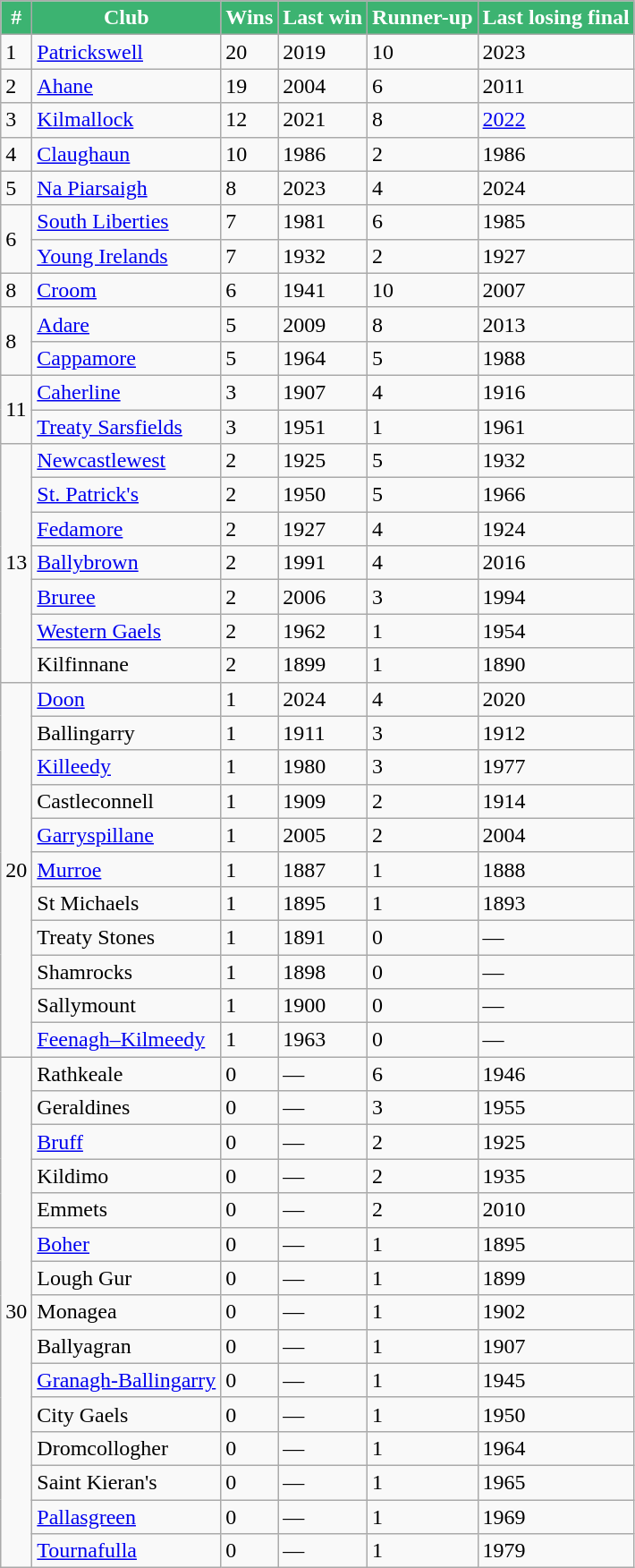<table class="wikitable sortable">
<tr>
<th style="background:#3CB371;color:white">#</th>
<th style="background:#3CB371;color:white">Club</th>
<th style="background:#3CB371;color:white">Wins</th>
<th style="background:#3CB371;color:white">Last win</th>
<th style="background:#3CB371;color:white">Runner-up</th>
<th style="background:#3CB371;color:white">Last losing final</th>
</tr>
<tr>
<td>1</td>
<td><a href='#'>Patrickswell</a></td>
<td>20</td>
<td>2019</td>
<td>10</td>
<td>2023</td>
</tr>
<tr>
<td>2</td>
<td><a href='#'>Ahane</a></td>
<td>19</td>
<td>2004</td>
<td>6</td>
<td>2011</td>
</tr>
<tr>
<td>3</td>
<td><a href='#'>Kilmallock</a></td>
<td>12</td>
<td>2021</td>
<td>8</td>
<td><a href='#'>2022</a></td>
</tr>
<tr>
<td>4</td>
<td><a href='#'>Claughaun</a></td>
<td>10</td>
<td>1986</td>
<td>2</td>
<td>1986</td>
</tr>
<tr>
<td>5</td>
<td><a href='#'>Na Piarsaigh</a></td>
<td>8</td>
<td>2023</td>
<td>4</td>
<td>2024</td>
</tr>
<tr>
<td rowspan=2>6</td>
<td><a href='#'>South Liberties</a></td>
<td>7</td>
<td>1981</td>
<td>6</td>
<td>1985</td>
</tr>
<tr>
<td><a href='#'>Young Irelands</a></td>
<td>7</td>
<td>1932</td>
<td>2</td>
<td>1927</td>
</tr>
<tr>
<td rowspan=1>8</td>
<td><a href='#'>Croom</a></td>
<td>6</td>
<td>1941</td>
<td>10</td>
<td>2007</td>
</tr>
<tr>
<td rowspan=2>8</td>
<td><a href='#'>Adare</a></td>
<td>5</td>
<td>2009</td>
<td>8</td>
<td>2013</td>
</tr>
<tr>
<td><a href='#'>Cappamore</a></td>
<td>5</td>
<td>1964</td>
<td>5</td>
<td>1988</td>
</tr>
<tr>
<td rowspan=2>11</td>
<td><a href='#'>Caherline</a></td>
<td>3</td>
<td>1907</td>
<td>4</td>
<td>1916</td>
</tr>
<tr>
<td><a href='#'>Treaty Sarsfields</a></td>
<td>3</td>
<td>1951</td>
<td>1</td>
<td>1961</td>
</tr>
<tr>
<td rowspan=7>13</td>
<td><a href='#'>Newcastlewest</a></td>
<td>2</td>
<td>1925</td>
<td>5</td>
<td>1932</td>
</tr>
<tr>
<td><a href='#'>St. Patrick's</a></td>
<td>2</td>
<td>1950</td>
<td>5</td>
<td>1966</td>
</tr>
<tr>
<td><a href='#'>Fedamore</a></td>
<td>2</td>
<td>1927</td>
<td>4</td>
<td>1924</td>
</tr>
<tr>
<td><a href='#'>Ballybrown</a></td>
<td>2</td>
<td>1991</td>
<td>4</td>
<td>2016</td>
</tr>
<tr>
<td><a href='#'>Bruree</a></td>
<td>2</td>
<td>2006</td>
<td>3</td>
<td>1994</td>
</tr>
<tr>
<td><a href='#'>Western Gaels</a></td>
<td>2</td>
<td>1962</td>
<td>1</td>
<td>1954</td>
</tr>
<tr>
<td>Kilfinnane</td>
<td>2</td>
<td>1899</td>
<td>1</td>
<td>1890</td>
</tr>
<tr>
<td rowspan=11>20</td>
<td><a href='#'>Doon</a></td>
<td>1</td>
<td>2024</td>
<td>4</td>
<td>2020</td>
</tr>
<tr>
<td>Ballingarry</td>
<td>1</td>
<td>1911</td>
<td>3</td>
<td>1912</td>
</tr>
<tr>
<td><a href='#'>Killeedy</a></td>
<td>1</td>
<td>1980</td>
<td>3</td>
<td>1977</td>
</tr>
<tr>
<td>Castleconnell</td>
<td>1</td>
<td>1909</td>
<td>2</td>
<td>1914</td>
</tr>
<tr>
<td><a href='#'>Garryspillane</a></td>
<td>1</td>
<td>2005</td>
<td>2</td>
<td>2004</td>
</tr>
<tr>
<td><a href='#'>Murroe</a></td>
<td>1</td>
<td>1887</td>
<td>1</td>
<td>1888</td>
</tr>
<tr>
<td>St Michaels</td>
<td>1</td>
<td>1895</td>
<td>1</td>
<td>1893</td>
</tr>
<tr>
<td>Treaty Stones</td>
<td>1</td>
<td>1891</td>
<td>0</td>
<td>—</td>
</tr>
<tr>
<td>Shamrocks</td>
<td>1</td>
<td>1898</td>
<td>0</td>
<td>—</td>
</tr>
<tr>
<td>Sallymount</td>
<td>1</td>
<td>1900</td>
<td>0</td>
<td>—</td>
</tr>
<tr>
<td><a href='#'>Feenagh–Kilmeedy</a></td>
<td>1</td>
<td>1963</td>
<td>0</td>
<td>—</td>
</tr>
<tr>
<td rowspan=15>30</td>
<td>Rathkeale</td>
<td>0</td>
<td>—</td>
<td>6</td>
<td>1946</td>
</tr>
<tr>
<td>Geraldines</td>
<td>0</td>
<td>—</td>
<td>3</td>
<td>1955</td>
</tr>
<tr>
<td><a href='#'>Bruff</a></td>
<td>0</td>
<td>—</td>
<td>2</td>
<td>1925</td>
</tr>
<tr>
<td>Kildimo</td>
<td>0</td>
<td>—</td>
<td>2</td>
<td>1935</td>
</tr>
<tr>
<td>Emmets</td>
<td>0</td>
<td>—</td>
<td>2</td>
<td>2010</td>
</tr>
<tr>
<td><a href='#'>Boher</a></td>
<td>0</td>
<td>—</td>
<td>1</td>
<td>1895</td>
</tr>
<tr>
<td>Lough Gur</td>
<td>0</td>
<td>—</td>
<td>1</td>
<td>1899</td>
</tr>
<tr>
<td>Monagea</td>
<td>0</td>
<td>—</td>
<td>1</td>
<td>1902</td>
</tr>
<tr>
<td>Ballyagran</td>
<td>0</td>
<td>—</td>
<td>1</td>
<td>1907</td>
</tr>
<tr>
<td><a href='#'>Granagh-Ballingarry</a></td>
<td>0</td>
<td>—</td>
<td>1</td>
<td>1945</td>
</tr>
<tr>
<td>City Gaels</td>
<td>0</td>
<td>—</td>
<td>1</td>
<td>1950</td>
</tr>
<tr>
<td>Dromcollogher</td>
<td>0</td>
<td>—</td>
<td>1</td>
<td>1964</td>
</tr>
<tr>
<td>Saint Kieran's</td>
<td>0</td>
<td>—</td>
<td>1</td>
<td>1965</td>
</tr>
<tr>
<td><a href='#'>Pallasgreen</a></td>
<td>0</td>
<td>—</td>
<td>1</td>
<td>1969</td>
</tr>
<tr>
<td><a href='#'>Tournafulla</a></td>
<td>0</td>
<td>—</td>
<td>1</td>
<td>1979</td>
</tr>
</table>
